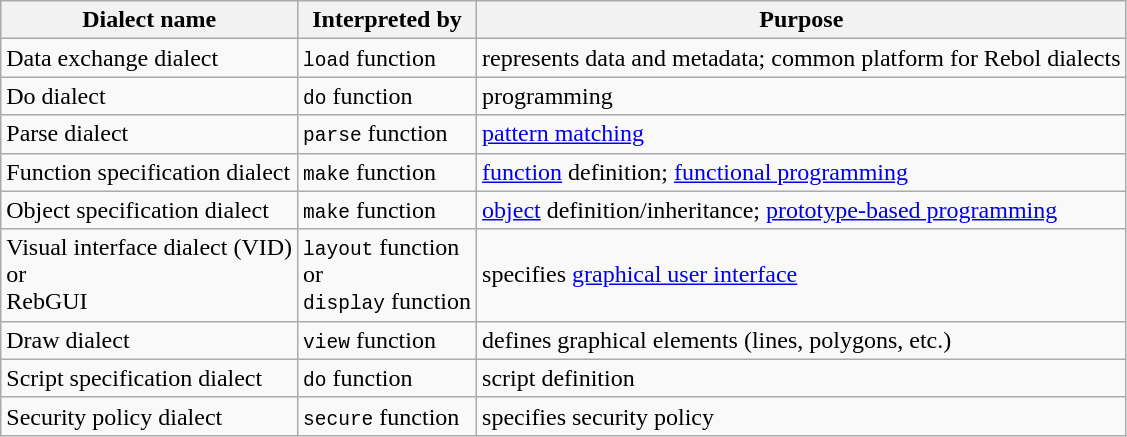<table class="wikitable">
<tr>
<th>Dialect name</th>
<th>Interpreted by</th>
<th>Purpose</th>
</tr>
<tr>
<td>Data exchange dialect</td>
<td><code>load</code> function</td>
<td>represents data and metadata; common platform for Rebol dialects</td>
</tr>
<tr>
<td>Do dialect</td>
<td><code>do</code> function</td>
<td>programming</td>
</tr>
<tr>
<td>Parse dialect</td>
<td><code>parse</code> function</td>
<td><a href='#'>pattern matching</a></td>
</tr>
<tr>
<td>Function specification dialect</td>
<td><code>make</code> function</td>
<td><a href='#'>function</a> definition; <a href='#'>functional programming</a></td>
</tr>
<tr>
<td>Object specification dialect</td>
<td><code>make</code> function</td>
<td><a href='#'>object</a> definition/inheritance; <a href='#'>prototype-based programming</a></td>
</tr>
<tr>
<td>Visual interface dialect (VID)<br>or<br>RebGUI</td>
<td><code>layout</code> function<br>or<br><code>display</code> function</td>
<td>specifies <a href='#'>graphical user interface</a></td>
</tr>
<tr>
<td>Draw dialect</td>
<td><code>view</code> function</td>
<td>defines graphical elements (lines, polygons, etc.)</td>
</tr>
<tr>
<td>Script specification dialect</td>
<td><code>do</code> function</td>
<td>script definition</td>
</tr>
<tr>
<td>Security policy dialect</td>
<td><code>secure</code> function</td>
<td>specifies security policy</td>
</tr>
</table>
